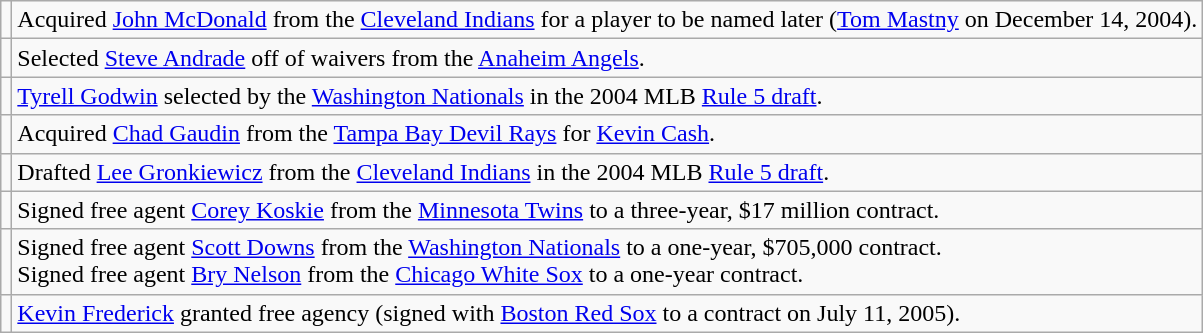<table class="wikitable">
<tr>
<td></td>
<td>Acquired <a href='#'>John McDonald</a> from the <a href='#'>Cleveland Indians</a> for a player to be named later (<a href='#'>Tom Mastny</a> on December 14, 2004).</td>
</tr>
<tr>
<td></td>
<td>Selected <a href='#'>Steve Andrade</a> off of waivers from the <a href='#'>Anaheim Angels</a>.</td>
</tr>
<tr>
<td></td>
<td><a href='#'>Tyrell Godwin</a> selected by the <a href='#'>Washington Nationals</a> in the 2004 MLB <a href='#'>Rule 5 draft</a>.</td>
</tr>
<tr>
<td></td>
<td>Acquired <a href='#'>Chad Gaudin</a> from the <a href='#'>Tampa Bay Devil Rays</a> for <a href='#'>Kevin Cash</a>.</td>
</tr>
<tr>
<td></td>
<td>Drafted <a href='#'>Lee Gronkiewicz</a> from the <a href='#'>Cleveland Indians</a> in the 2004 MLB <a href='#'>Rule 5 draft</a>.</td>
</tr>
<tr>
<td></td>
<td>Signed free agent <a href='#'>Corey Koskie</a> from the <a href='#'>Minnesota Twins</a> to a three-year, $17 million contract.</td>
</tr>
<tr>
<td></td>
<td>Signed free agent <a href='#'>Scott Downs</a> from the <a href='#'>Washington Nationals</a> to a one-year, $705,000 contract. <br>Signed free agent <a href='#'>Bry Nelson</a> from the <a href='#'>Chicago White Sox</a> to a one-year contract.</td>
</tr>
<tr>
<td></td>
<td><a href='#'>Kevin Frederick</a> granted free agency (signed with <a href='#'>Boston Red Sox</a> to a contract on July 11, 2005).</td>
</tr>
</table>
